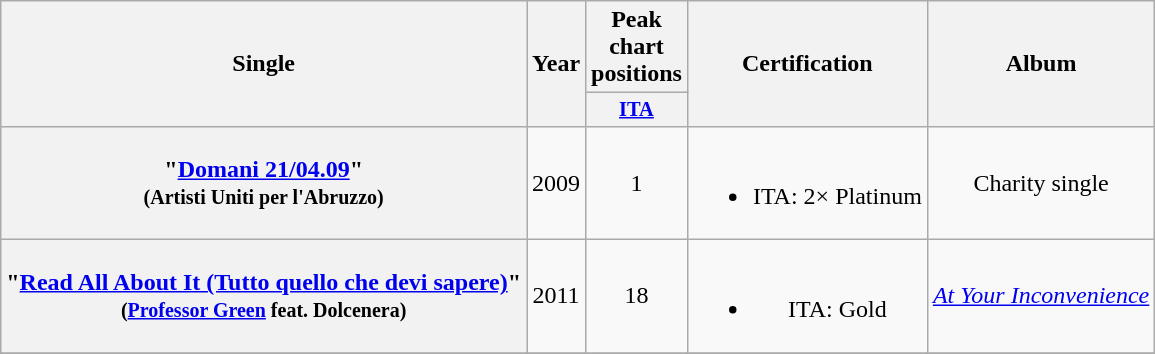<table class="wikitable plainrowheaders" style="text-align:center;" border="1">
<tr>
<th scope="col" rowspan="2">Single</th>
<th scope="col" rowspan="2">Year</th>
<th scope="col" colspan="1">Peak chart positions</th>
<th scope="col" rowspan="2">Certification</th>
<th scope="col" rowspan="2">Album</th>
</tr>
<tr>
<th scope="col" style="width:3em;font-size:85%;"><a href='#'>ITA</a><br></th>
</tr>
<tr>
<th scope="row">"<a href='#'>Domani 21/04.09</a>"<br><small>(Artisti Uniti per l'Abruzzo)</small></th>
<td>2009</td>
<td>1</td>
<td><br><ul><li>ITA: 2× Platinum</li></ul></td>
<td>Charity single</td>
</tr>
<tr>
<th scope="row">"<a href='#'>Read All About It (Tutto quello che devi sapere)</a>"<br><small>(<a href='#'>Professor Green</a> feat. Dolcenera)</small></th>
<td>2011</td>
<td>18</td>
<td><br><ul><li>ITA: Gold</li></ul></td>
<td><em><a href='#'>At Your Inconvenience</a></em></td>
</tr>
<tr>
</tr>
</table>
